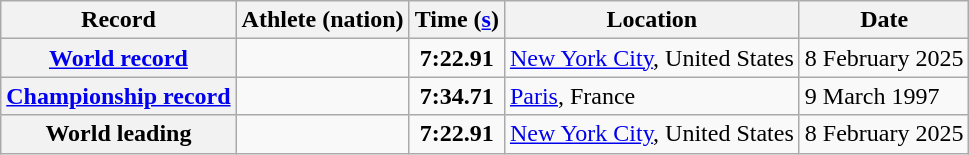<table class="wikitable">
<tr>
<th scope="col">Record</th>
<th scope="col">Athlete (nation)</th>
<th scope="col">Time (<a href='#'>s</a>)</th>
<th scope="col">Location</th>
<th scope="col">Date</th>
</tr>
<tr>
<th scope="row"><a href='#'>World record</a></th>
<td></td>
<td align="center"><strong>7:22.91</strong></td>
<td><a href='#'>New York City</a>, United States</td>
<td>8 February 2025</td>
</tr>
<tr>
<th scope="row"><a href='#'>Championship record</a></th>
<td></td>
<td align="center"><strong>7:34.71</strong></td>
<td><a href='#'>Paris</a>, France</td>
<td>9 March 1997</td>
</tr>
<tr>
<th scope="row">World leading</th>
<td></td>
<td align="center"><strong>7:22.91</strong></td>
<td><a href='#'>New York City</a>, United States</td>
<td>8 February 2025</td>
</tr>
</table>
